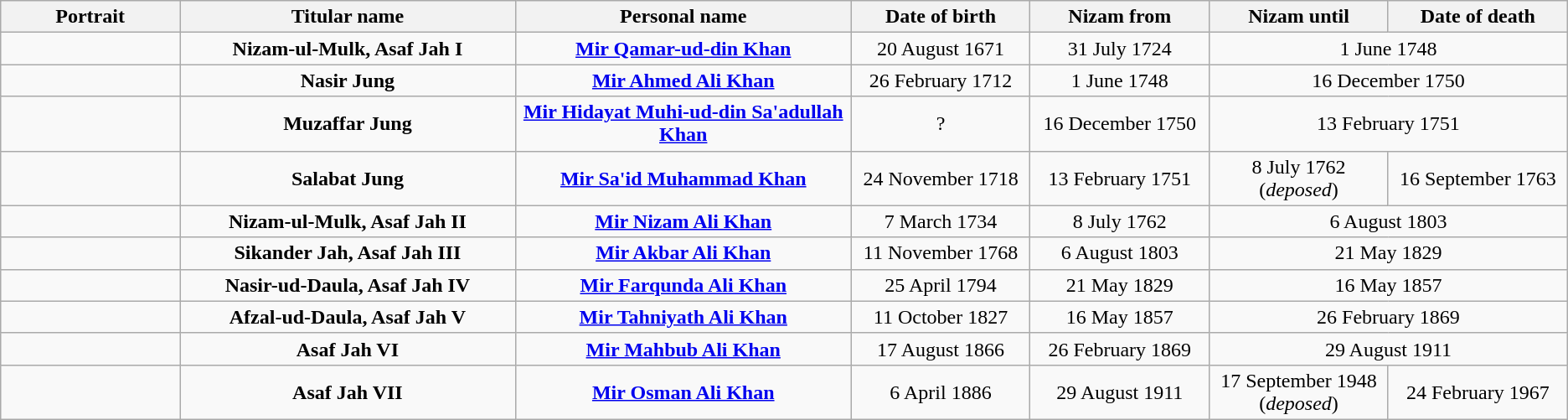<table class="wikitable" style="text-align:center">
<tr>
<th width=8%>Portrait</th>
<th width=15%>Titular name</th>
<th width=15%>Personal name</th>
<th width=8%>Date of birth</th>
<th width=8%>Nizam from</th>
<th width=8%>Nizam until</th>
<th width=8%>Date of death</th>
</tr>
<tr>
<td></td>
<td><strong>Nizam-ul-Mulk, Asaf Jah I</strong><br></td>
<td><strong><a href='#'>Mir Qamar-ud-din Khan</a></strong></td>
<td>20 August 1671</td>
<td>31 July 1724</td>
<td colspan="2">1 June 1748</td>
</tr>
<tr>
<td></td>
<td><strong>Nasir Jung</strong><br></td>
<td><strong><a href='#'>Mir Ahmed Ali Khan</a></strong></td>
<td>26 February 1712</td>
<td>1 June 1748</td>
<td colspan="2">16 December 1750</td>
</tr>
<tr>
<td></td>
<td><strong>Muzaffar Jung</strong><br></td>
<td><strong><a href='#'>Mir Hidayat Muhi-ud-din Sa'adullah Khan</a></strong></td>
<td>?</td>
<td>16 December 1750</td>
<td colspan="2">13 February 1751</td>
</tr>
<tr>
<td></td>
<td><strong>Salabat Jung</strong><br></td>
<td><strong><a href='#'>Mir Sa'id Muhammad Khan</a></strong></td>
<td>24 November 1718</td>
<td>13 February 1751</td>
<td>8 July 1762<br>(<em>deposed</em>)</td>
<td>16 September 1763</td>
</tr>
<tr>
<td></td>
<td><strong>Nizam-ul-Mulk, Asaf Jah II</strong><br></td>
<td><strong><a href='#'>Mir Nizam Ali Khan</a></strong></td>
<td>7 March 1734</td>
<td>8 July 1762</td>
<td colspan="2">6 August 1803</td>
</tr>
<tr>
<td></td>
<td><strong>Sikander Jah, Asaf Jah III</strong><br></td>
<td><strong><a href='#'>Mir Akbar Ali Khan</a></strong></td>
<td>11 November 1768</td>
<td>6 August 1803</td>
<td colspan="2">21 May 1829</td>
</tr>
<tr>
<td></td>
<td><strong>Nasir-ud-Daula, Asaf Jah IV</strong><br></td>
<td><strong><a href='#'>Mir Farqunda Ali Khan</a></strong></td>
<td>25 April 1794</td>
<td>21 May 1829</td>
<td colspan="2">16 May 1857</td>
</tr>
<tr>
<td></td>
<td><strong>Afzal-ud-Daula, Asaf Jah V</strong><br></td>
<td><strong><a href='#'>Mir Tahniyath Ali Khan</a></strong></td>
<td>11 October 1827</td>
<td>16 May 1857</td>
<td colspan="2">26 February 1869</td>
</tr>
<tr>
<td></td>
<td><strong>Asaf Jah VI</strong><br></td>
<td><strong><a href='#'>Mir Mahbub Ali Khan</a></strong></td>
<td>17 August 1866</td>
<td>26 February 1869</td>
<td colspan="2">29 August 1911</td>
</tr>
<tr>
<td></td>
<td><strong>Asaf Jah VII</strong><br></td>
<td><strong><a href='#'>Mir Osman Ali Khan</a></strong></td>
<td>6 April 1886</td>
<td>29 August 1911</td>
<td>17 September 1948<br>(<em>deposed</em>)</td>
<td>24 February 1967</td>
</tr>
</table>
